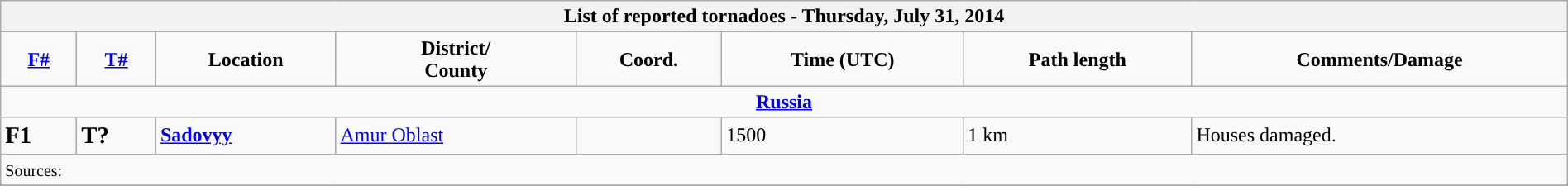<table class="wikitable collapsible" width="100%">
<tr>
<th colspan="8">List of reported tornadoes - Thursday, July 31, 2014</th>
</tr>
<tr>
<td style="text-align: center;"><strong><a href='#'>F#</a></strong></td>
<td style="text-align: center;"><strong><a href='#'>T#</a></strong></td>
<td style="text-align: center;"><strong>Location</strong></td>
<td style="text-align: center;"><strong>District/<br>County</strong></td>
<td style="text-align: center;"><strong>Coord.</strong></td>
<td style="text-align: center;"><strong>Time (UTC)</strong></td>
<td style="text-align: center;"><strong>Path length</strong></td>
<td style="text-align: center;"><strong>Comments/Damage</strong></td>
</tr>
<tr>
<td colspan="8" align=center><strong><a href='#'>Russia</a></strong></td>
</tr>
<tr>
<td><big><strong>F1</strong></big></td>
<td><big><strong>T?</strong></big></td>
<td><strong><a href='#'>Sadovyy</a></strong></td>
<td><a href='#'>Amur Oblast</a></td>
<td></td>
<td>1500</td>
<td>1 km</td>
<td>Houses damaged.</td>
</tr>
<tr>
<td colspan="8"><small>Sources:</small></td>
</tr>
<tr>
</tr>
</table>
